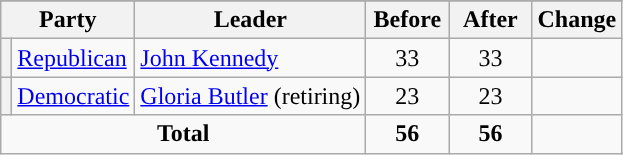<table class="wikitable" style="text-align:center;">
<tr>
</tr>
<tr>
<th colspan="2">Party</th>
<th>Leader</th>
<th style="width:3em">Before</th>
<th style="width:3em">After</th>
<th style="width:3em">Change</th>
</tr>
<tr>
<th style="background-color:"></th>
<td style="text-align:left;"><a href='#'>Republican</a></td>
<td style="text-align:left;"><a href='#'>John Kennedy</a></td>
<td>33</td>
<td>33</td>
<td></td>
</tr>
<tr>
<th style="background-color:"></th>
<td style="text-align:left;"><a href='#'>Democratic</a></td>
<td style="text-align:left;"><a href='#'>Gloria Butler</a> (retiring)</td>
<td>23</td>
<td>23</td>
<td></td>
</tr>
<tr>
<td colspan="3"><strong>Total</strong></td>
<td><strong>56</strong></td>
<td><strong>56</strong></td>
<td></td>
</tr>
</table>
